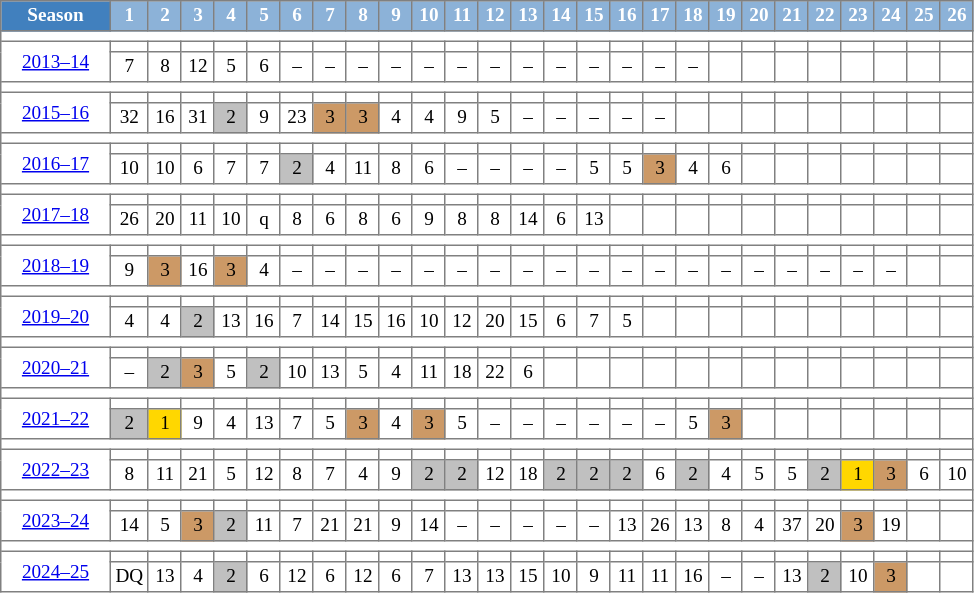<table cellpadding="3" cellspacing="0" border="1" style="background:#ffffff; font-size:80%; line-height:13px; border:grey solid 1px; border-collapse:collapse;">
<tr style="background:#ccc; text-align:center; color:white">
<td style="background:#4180be;" width="65px"><strong>Season</strong></td>
<td style="background:#8CB2D8;" width="15px"><strong>1</strong></td>
<td style="background:#8CB2D8;" width="15px"><strong>2</strong></td>
<td style="background:#8CB2D8;" width="15px"><strong>3</strong></td>
<td style="background:#8CB2D8;" width="15px"><strong>4</strong></td>
<td style="background:#8CB2D8;" width="15px"><strong>5</strong></td>
<td style="background:#8CB2D8;" width="15px"><strong>6</strong></td>
<td style="background:#8CB2D8;" width="15px"><strong>7</strong></td>
<td style="background:#8CB2D8;" width="15px"><strong>8</strong></td>
<td style="background:#8CB2D8;" width="15px"><strong>9</strong></td>
<td style="background:#8CB2D8;" width="15px"><strong>10</strong></td>
<td style="background:#8CB2D8;" width="15px"><strong>11</strong></td>
<td style="background:#8CB2D8;" width="15px"><strong>12</strong></td>
<td style="background:#8CB2D8;" width="15px"><strong>13</strong></td>
<td style="background:#8CB2D8;" width="15px"><strong>14</strong></td>
<td style="background:#8CB2D8;" width="15px"><strong>15</strong></td>
<td style="background:#8CB2D8;" width="15px"><strong>16</strong></td>
<td style="background:#8CB2D8;" width="15px"><strong>17</strong></td>
<td style="background:#8CB2D8;" width="15px"><strong>18</strong></td>
<td style="background:#8CB2D8;" width="15px"><strong>19</strong></td>
<td style="background:#8CB2D8;" width="15px"><strong>20</strong></td>
<td style="background:#8CB2D8;" width="15px"><strong>21</strong></td>
<td style="background:#8CB2D8;" width="15px"><strong>22</strong></td>
<td style="background:#8CB2D8;" width="15px"><strong>23</strong></td>
<td style="background:#8CB2D8;" width="15px"><strong>24</strong></td>
<td style="background:#8CB2D8;" width="15px"><strong>25</strong></td>
<td style="background:#8CB2D8;" width="15px"><strong>26</strong></td>
</tr>
<tr>
<td colspan="27"></td>
</tr>
<tr align=center>
<td rowspan=2><a href='#'>2013–14</a></td>
<th></th>
<th></th>
<th></th>
<th></th>
<th></th>
<th></th>
<th></th>
<th></th>
<th></th>
<th></th>
<th></th>
<th></th>
<th></th>
<th></th>
<th></th>
<th></th>
<th></th>
<th></th>
<th></th>
<th></th>
<th></th>
<th></th>
<th></th>
<th></th>
<th></th>
<th></th>
</tr>
<tr align=center>
<td>7</td>
<td>8</td>
<td>12</td>
<td>5</td>
<td>6</td>
<td>–</td>
<td>–</td>
<td>–</td>
<td>–</td>
<td>–</td>
<td>–</td>
<td>–</td>
<td>–</td>
<td>–</td>
<td>–</td>
<td>–</td>
<td>–</td>
<td>–</td>
<td></td>
<td></td>
<td></td>
<td></td>
<td></td>
<td></td>
<td></td>
<td></td>
</tr>
<tr>
<td colspan="27"></td>
</tr>
<tr align=center>
<td rowspan=2 width=66px><a href='#'>2015–16</a></td>
<th></th>
<th></th>
<th></th>
<th></th>
<th></th>
<th></th>
<th></th>
<th></th>
<th></th>
<th></th>
<th></th>
<th></th>
<th></th>
<th></th>
<th></th>
<th></th>
<th></th>
<th></th>
<th></th>
<th></th>
<th></th>
<th></th>
<th></th>
<th></th>
<th></th>
<th></th>
</tr>
<tr align=center>
<td>32</td>
<td>16</td>
<td>31</td>
<td bgcolor=silver>2</td>
<td>9</td>
<td>23</td>
<td style="background:#c96;">3</td>
<td style="background:#c96;">3</td>
<td>4</td>
<td>4</td>
<td>9</td>
<td>5</td>
<td>–</td>
<td>–</td>
<td>–</td>
<td>–</td>
<td>–</td>
<td></td>
<td></td>
<td></td>
<td></td>
<td></td>
<td></td>
<td></td>
<td></td>
<td></td>
</tr>
<tr>
<td colspan="27"></td>
</tr>
<tr align=center>
<td rowspan=2 width=66px><a href='#'>2016–17</a></td>
<th></th>
<th></th>
<th></th>
<th></th>
<th></th>
<th></th>
<th></th>
<th></th>
<th></th>
<th></th>
<th></th>
<th></th>
<th></th>
<th></th>
<th></th>
<th></th>
<th></th>
<th></th>
<th></th>
<th></th>
<th></th>
<th></th>
<th></th>
<th></th>
<th></th>
<th></th>
</tr>
<tr align=center>
<td>10</td>
<td>10</td>
<td>6</td>
<td>7</td>
<td>7</td>
<td bgcolor=silver>2</td>
<td>4</td>
<td>11</td>
<td>8</td>
<td>6</td>
<td>–</td>
<td>–</td>
<td>–</td>
<td>–</td>
<td>5</td>
<td>5</td>
<td style="background:#c96;">3</td>
<td>4</td>
<td>6</td>
<td></td>
<td></td>
<td></td>
<td></td>
<td></td>
<td></td>
<td></td>
</tr>
<tr>
<td colspan="27"></td>
</tr>
<tr align=center>
<td rowspan=2 width=66px><a href='#'>2017–18</a></td>
<th></th>
<th></th>
<th></th>
<th></th>
<th></th>
<th></th>
<th></th>
<th></th>
<th></th>
<th></th>
<th></th>
<th></th>
<th></th>
<th></th>
<th></th>
<th></th>
<th></th>
<th></th>
<th></th>
<th></th>
<th></th>
<th></th>
<th></th>
<th></th>
<th></th>
<th></th>
</tr>
<tr align=center>
<td>26</td>
<td>20</td>
<td>11</td>
<td>10</td>
<td>q</td>
<td>8</td>
<td>6</td>
<td>8</td>
<td>6</td>
<td>9</td>
<td>8</td>
<td>8</td>
<td>14</td>
<td>6</td>
<td>13</td>
<td></td>
<td></td>
<td></td>
<td></td>
<td></td>
<td></td>
<td></td>
<td></td>
<td></td>
<td></td>
<td></td>
</tr>
<tr>
<td colspan="27"></td>
</tr>
<tr align=center>
<td rowspan=2 width=66px><a href='#'>2018–19</a></td>
<th></th>
<th></th>
<th></th>
<th></th>
<th></th>
<th></th>
<th></th>
<th></th>
<th></th>
<th></th>
<th></th>
<th></th>
<th></th>
<th></th>
<th></th>
<th></th>
<th></th>
<th></th>
<th></th>
<th></th>
<th></th>
<th></th>
<th></th>
<th></th>
<th></th>
<th></th>
</tr>
<tr align=center>
<td>9</td>
<td style="background:#c96;">3</td>
<td>16</td>
<td style="background:#c96;">3</td>
<td>4</td>
<td>–</td>
<td>–</td>
<td>–</td>
<td>–</td>
<td>–</td>
<td>–</td>
<td>–</td>
<td>–</td>
<td>–</td>
<td>–</td>
<td>–</td>
<td>–</td>
<td>–</td>
<td>–</td>
<td>–</td>
<td>–</td>
<td>–</td>
<td>–</td>
<td>–</td>
<td></td>
<td></td>
</tr>
<tr>
<td colspan="27"></td>
</tr>
<tr align=center>
<td rowspan=2 width=66px><a href='#'>2019–20</a></td>
<th></th>
<th></th>
<th></th>
<th></th>
<th></th>
<th></th>
<th></th>
<th></th>
<th></th>
<th></th>
<th></th>
<th></th>
<th></th>
<th></th>
<th></th>
<th></th>
<th></th>
<th></th>
<th></th>
<th></th>
<th></th>
<th></th>
<th></th>
<th></th>
<th></th>
<th></th>
</tr>
<tr align=center>
<td>4</td>
<td>4</td>
<td bgcolor=silver>2</td>
<td>13</td>
<td>16</td>
<td>7</td>
<td>14</td>
<td>15</td>
<td>16</td>
<td>10</td>
<td>12</td>
<td>20</td>
<td>15</td>
<td>6</td>
<td>7</td>
<td>5</td>
<td></td>
<td></td>
<td></td>
<td></td>
<td></td>
<td></td>
<td></td>
<td></td>
<td></td>
<td></td>
</tr>
<tr>
<td colspan="27"></td>
</tr>
<tr align=center>
<td rowspan=2 width=66px><a href='#'>2020–21</a></td>
<th></th>
<th></th>
<th></th>
<th></th>
<th></th>
<th></th>
<th></th>
<th></th>
<th></th>
<th></th>
<th></th>
<th></th>
<th></th>
<th></th>
<th></th>
<th></th>
<th></th>
<th></th>
<th></th>
<th></th>
<th></th>
<th></th>
<th></th>
<th></th>
<th></th>
<th></th>
</tr>
<tr align=center>
<td>–</td>
<td bgcolor=silver>2</td>
<td style="background:#c96;">3</td>
<td>5</td>
<td bgcolor=silver>2</td>
<td>10</td>
<td>13</td>
<td>5</td>
<td>4</td>
<td>11</td>
<td>18</td>
<td>22</td>
<td>6</td>
<td></td>
<td></td>
<td></td>
<td></td>
<td></td>
<td></td>
<td></td>
<td></td>
<td></td>
<td></td>
<td></td>
<td></td>
<td></td>
</tr>
<tr>
<td colspan="27"></td>
</tr>
<tr align=center>
<td rowspan=2 width=66px><a href='#'>2021–22</a></td>
<th></th>
<th></th>
<th></th>
<th></th>
<th></th>
<th></th>
<th></th>
<th></th>
<th></th>
<th></th>
<th></th>
<th></th>
<th></th>
<th></th>
<th></th>
<th></th>
<th></th>
<th></th>
<th></th>
<th></th>
<th></th>
<th></th>
<th></th>
<th></th>
<th></th>
<th></th>
</tr>
<tr align=center>
<td bgcolor=silver>2</td>
<td bgcolor=gold>1</td>
<td>9</td>
<td>4</td>
<td>13</td>
<td>7</td>
<td>5</td>
<td style="background:#c96;">3</td>
<td>4</td>
<td style="background:#c96;">3</td>
<td>5</td>
<td>–</td>
<td>–</td>
<td>–</td>
<td>–</td>
<td>–</td>
<td>–</td>
<td>5</td>
<td style="background:#c96;">3</td>
<td></td>
<td></td>
<td></td>
<td></td>
<td></td>
<td></td>
<td></td>
</tr>
<tr>
<td colspan="27"></td>
</tr>
<tr align=center>
<td rowspan=2 width=66px><a href='#'>2022–23</a></td>
<th></th>
<th></th>
<th></th>
<th></th>
<th></th>
<th></th>
<th></th>
<th></th>
<th></th>
<th></th>
<th></th>
<th></th>
<th></th>
<th></th>
<th></th>
<th></th>
<th></th>
<th></th>
<th></th>
<th></th>
<th></th>
<th></th>
<th></th>
<th></th>
<th></th>
<th></th>
</tr>
<tr align=center>
<td>8</td>
<td>11</td>
<td>21</td>
<td>5</td>
<td>12</td>
<td>8</td>
<td>7</td>
<td>4</td>
<td>9</td>
<td bgcolor=silver>2</td>
<td bgcolor=silver>2</td>
<td>12</td>
<td>18</td>
<td bgcolor=silver>2</td>
<td bgcolor=silver>2</td>
<td bgcolor=silver>2</td>
<td>6</td>
<td bgcolor=silver>2</td>
<td>4</td>
<td>5</td>
<td>5</td>
<td bgcolor=silver>2</td>
<td bgcolor=gold>1</td>
<td style="background:#c96;">3</td>
<td>6</td>
<td>10</td>
</tr>
<tr>
<td colspan="27"></td>
</tr>
<tr align=center>
<td rowspan=2 width=66px><a href='#'>2023–24</a></td>
<th></th>
<th></th>
<th></th>
<th></th>
<th></th>
<th></th>
<th></th>
<th></th>
<th></th>
<th></th>
<th></th>
<th></th>
<th></th>
<th></th>
<th></th>
<th></th>
<th></th>
<th></th>
<th></th>
<th></th>
<th></th>
<th></th>
<th></th>
<th></th>
<th></th>
<th></th>
</tr>
<tr align=center>
<td>14</td>
<td>5</td>
<td style="background:#c96;">3</td>
<td bgcolor=silver>2</td>
<td>11</td>
<td>7</td>
<td>21</td>
<td>21</td>
<td>9</td>
<td>14</td>
<td>–</td>
<td>–</td>
<td>–</td>
<td>–</td>
<td>–</td>
<td>13</td>
<td>26</td>
<td>13</td>
<td>8</td>
<td>4</td>
<td>37</td>
<td>20</td>
<td style="background:#c96;">3</td>
<td>19</td>
<td></td>
<td></td>
</tr>
<tr>
<td colspan=27></td>
</tr>
<tr align=center>
<td rowspan=2 width=66px><a href='#'>2024–25</a></td>
<th></th>
<th></th>
<th></th>
<th></th>
<th></th>
<th></th>
<th></th>
<th></th>
<th></th>
<th></th>
<th></th>
<th></th>
<th></th>
<th></th>
<th></th>
<th></th>
<th></th>
<th></th>
<th></th>
<th></th>
<th></th>
<th></th>
<th></th>
<th></th>
<th></th>
<th></th>
</tr>
<tr align=center>
<td>DQ</td>
<td>13</td>
<td>4</td>
<td bgcolor=silver>2</td>
<td>6</td>
<td>12</td>
<td>6</td>
<td>12</td>
<td>6</td>
<td>7</td>
<td>13</td>
<td>13</td>
<td>15</td>
<td>10</td>
<td>9</td>
<td>11</td>
<td>11</td>
<td>16</td>
<td>–</td>
<td>–</td>
<td>13</td>
<td bgcolor=silver>2</td>
<td>10</td>
<td style="background:#c96;">3</td>
<td></td>
</tr>
</table>
